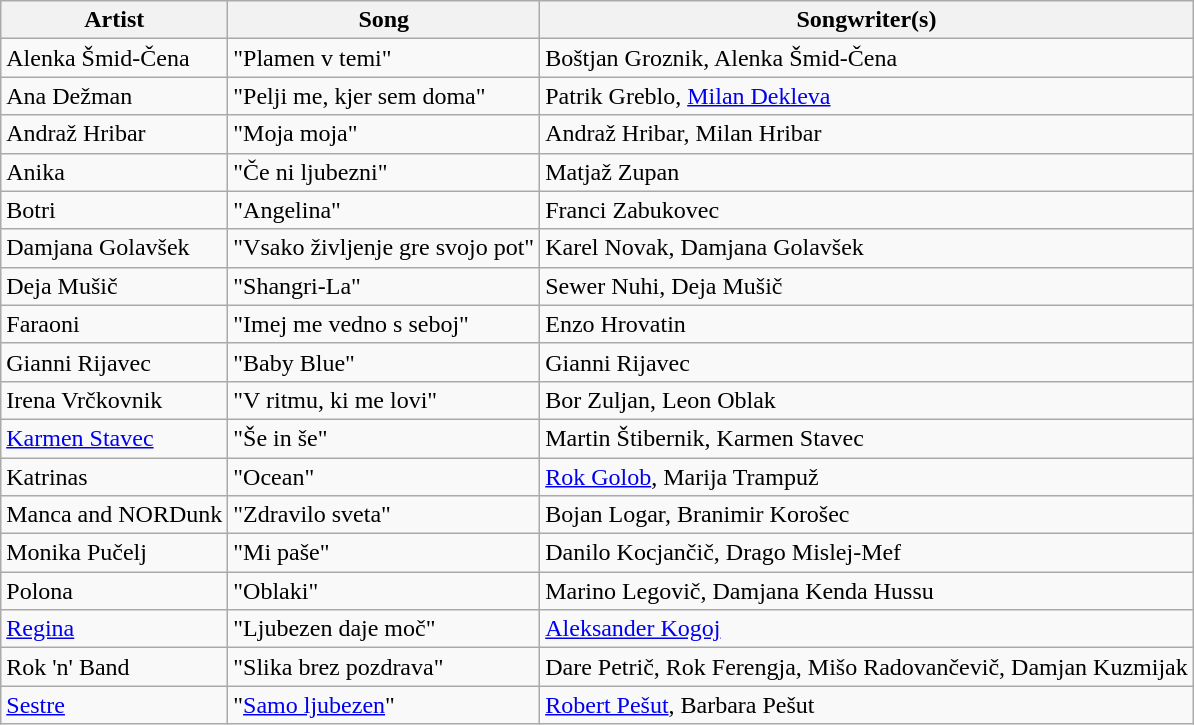<table class="wikitable" style="margin: 1em auto 1em auto; text-align:left">
<tr>
<th>Artist</th>
<th>Song</th>
<th>Songwriter(s)</th>
</tr>
<tr>
<td>Alenka Šmid-Čena</td>
<td>"Plamen v temi"</td>
<td>Boštjan Groznik, Alenka Šmid-Čena</td>
</tr>
<tr>
<td>Ana Dežman</td>
<td>"Pelji me, kjer sem doma"</td>
<td>Patrik Greblo, <a href='#'>Milan Dekleva</a></td>
</tr>
<tr>
<td>Andraž Hribar</td>
<td>"Moja moja"</td>
<td>Andraž Hribar, Milan Hribar</td>
</tr>
<tr>
<td>Anika</td>
<td>"Če ni ljubezni"</td>
<td>Matjaž Zupan</td>
</tr>
<tr>
<td>Botri</td>
<td>"Angelina"</td>
<td>Franci Zabukovec</td>
</tr>
<tr>
<td>Damjana Golavšek</td>
<td>"Vsako življenje gre svojo pot"</td>
<td>Karel Novak, Damjana Golavšek</td>
</tr>
<tr>
<td>Deja Mušič</td>
<td>"Shangri-La"</td>
<td>Sewer Nuhi, Deja Mušič</td>
</tr>
<tr>
<td>Faraoni</td>
<td>"Imej me vedno s seboj"</td>
<td>Enzo Hrovatin</td>
</tr>
<tr>
<td>Gianni Rijavec</td>
<td>"Baby Blue"</td>
<td>Gianni Rijavec</td>
</tr>
<tr>
<td>Irena Vrčkovnik</td>
<td>"V ritmu, ki me lovi"</td>
<td>Bor Zuljan, Leon Oblak</td>
</tr>
<tr>
<td><a href='#'>Karmen Stavec</a></td>
<td>"Še in še"</td>
<td>Martin Štibernik, Karmen Stavec</td>
</tr>
<tr>
<td>Katrinas</td>
<td>"Ocean"</td>
<td><a href='#'>Rok Golob</a>, Marija Trampuž</td>
</tr>
<tr>
<td>Manca and NORDunk</td>
<td>"Zdravilo sveta"</td>
<td>Bojan Logar, Branimir Korošec</td>
</tr>
<tr>
<td>Monika Pučelj</td>
<td>"Mi paše"</td>
<td>Danilo Kocjančič, Drago Mislej-Mef</td>
</tr>
<tr>
<td>Polona</td>
<td>"Oblaki"</td>
<td>Marino Legovič, Damjana Kenda Hussu</td>
</tr>
<tr>
<td><a href='#'>Regina</a></td>
<td>"Ljubezen daje moč"</td>
<td><a href='#'>Aleksander Kogoj</a></td>
</tr>
<tr>
<td>Rok 'n' Band</td>
<td>"Slika brez pozdrava"</td>
<td>Dare Petrič, Rok Ferengja, Mišo Radovančevič, Damjan Kuzmijak</td>
</tr>
<tr>
<td><a href='#'>Sestre</a></td>
<td>"<a href='#'>Samo ljubezen</a>"</td>
<td><a href='#'>Robert Pešut</a>, Barbara Pešut</td>
</tr>
</table>
